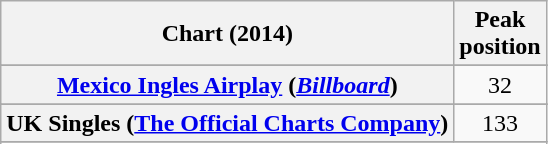<table class="wikitable plainrowheaders sortable" style="text-align:center;">
<tr>
<th scope="col">Chart (2014)</th>
<th scope="col">Peak<br>position</th>
</tr>
<tr>
</tr>
<tr>
<th scope="row"><a href='#'>Mexico Ingles Airplay</a> (<em><a href='#'>Billboard</a></em>)</th>
<td>32</td>
</tr>
<tr>
</tr>
<tr>
<th scope="row">UK Singles (<a href='#'>The Official Charts Company</a>)</th>
<td>133</td>
</tr>
<tr>
</tr>
<tr>
</tr>
<tr>
</tr>
</table>
